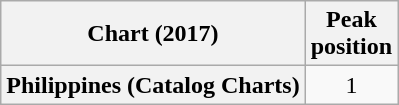<table class="wikitable sortable plainrowheaders" style="text-align:center">
<tr>
<th scope="col">Chart (2017)</th>
<th scope="col">Peak<br> position</th>
</tr>
<tr>
<th scope="row">Philippines (Catalog Charts)</th>
<td>1</td>
</tr>
</table>
